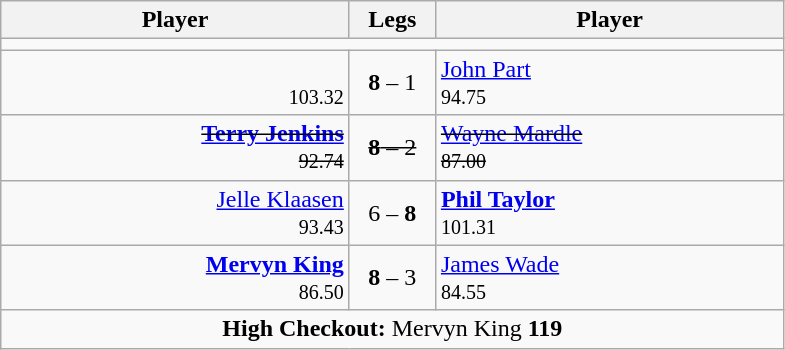<table class=wikitable style="text-align:center">
<tr>
<th width=225>Player</th>
<th width=50>Legs</th>
<th width=225>Player</th>
</tr>
<tr align=center>
<td colspan="3"></td>
</tr>
<tr align=left>
<td align=right> <br><small><span>103.32</span></small></td>
<td align=center><strong>8</strong> – 1</td>
<td> <a href='#'>John Part</a> <br><small><span>94.75</span></small></td>
</tr>
<tr align=left>
<td align=right><s><strong><a href='#'>Terry Jenkins</a></strong></s>  <br><small><span><s>92.74</s></span></small></td>
<td align=center><s><strong>8</strong> – 2</s></td>
<td> <s><a href='#'>Wayne Mardle</a></s> <br><small><span><s>87.00</s></span></small></td>
</tr>
<tr align=left>
<td align=right><a href='#'>Jelle Klaasen</a>  <br><small><span>93.43</span></small></td>
<td align=center>6 – <strong>8</strong></td>
<td> <strong><a href='#'>Phil Taylor</a></strong> <br><small><span>101.31</span></small></td>
</tr>
<tr align=left>
<td align=right><strong><a href='#'>Mervyn King</a></strong>  <br><small><span>86.50</span></small></td>
<td align=center><strong>8</strong> – 3</td>
<td> <a href='#'>James Wade</a> <br><small><span>84.55</span></small></td>
</tr>
<tr align=center>
<td colspan="3"><strong>High Checkout:</strong> Mervyn King <strong>119</strong></td>
</tr>
</table>
